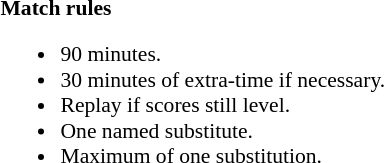<table width=100% style="font-size: 90%">
<tr>
<td width=50% valign=top><br><strong>Match rules</strong><ul><li>90 minutes.</li><li>30 minutes of extra-time if necessary.</li><li>Replay if scores still level.</li><li>One named substitute.</li><li>Maximum of one substitution.</li></ul></td>
</tr>
</table>
